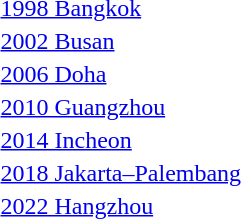<table>
<tr>
<td rowspan=2><a href='#'>1998 Bangkok</a></td>
<td rowspan=2></td>
<td rowspan=2></td>
<td></td>
</tr>
<tr>
<td></td>
</tr>
<tr>
<td rowspan=2><a href='#'>2002 Busan</a></td>
<td rowspan=2></td>
<td rowspan=2></td>
<td></td>
</tr>
<tr>
<td></td>
</tr>
<tr>
<td rowspan=2><a href='#'>2006 Doha</a></td>
<td rowspan=2></td>
<td rowspan=2></td>
<td></td>
</tr>
<tr>
<td></td>
</tr>
<tr>
<td rowspan=2><a href='#'>2010 Guangzhou</a></td>
<td rowspan=2></td>
<td rowspan=2></td>
<td></td>
</tr>
<tr>
<td></td>
</tr>
<tr>
<td rowspan=2><a href='#'>2014 Incheon</a></td>
<td rowspan=2></td>
<td rowspan=2></td>
<td></td>
</tr>
<tr>
<td></td>
</tr>
<tr>
<td rowspan=2><a href='#'>2018 Jakarta–Palembang</a></td>
<td rowspan=2></td>
<td rowspan=2></td>
<td></td>
</tr>
<tr>
<td></td>
</tr>
<tr>
<td rowspan=2><a href='#'>2022 Hangzhou</a></td>
<td rowspan=2></td>
<td rowspan=2></td>
<td></td>
</tr>
<tr>
<td></td>
</tr>
</table>
